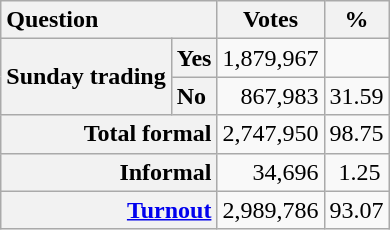<table class="wikitable" align="center">
<tr ---->
<th colspan="2" style="text-align:left">Question</th>
<th>Votes</th>
<th>%</th>
</tr>
<tr>
<th rowspan="2" style="text-align:left">Sunday trading</th>
<th style="text-align:left">Yes</th>
<td align="right">1,879,967</td>
<td></td>
</tr>
<tr>
<th style="text-align:left">No</th>
<td align="right">867,983</td>
<td align="center">31.59</td>
</tr>
<tr>
<th colspan="2" style="text-align:right">Total formal</th>
<td align="right">2,747,950</td>
<td align="center">98.75</td>
</tr>
<tr>
<th colspan="2" style="text-align:right">Informal</th>
<td align="right">34,696</td>
<td align="center"> 1.25</td>
</tr>
<tr>
<th colspan="2" style="text-align:right"><a href='#'>Turnout</a></th>
<td align="right">2,989,786</td>
<td align="center">93.07</td>
</tr>
</table>
